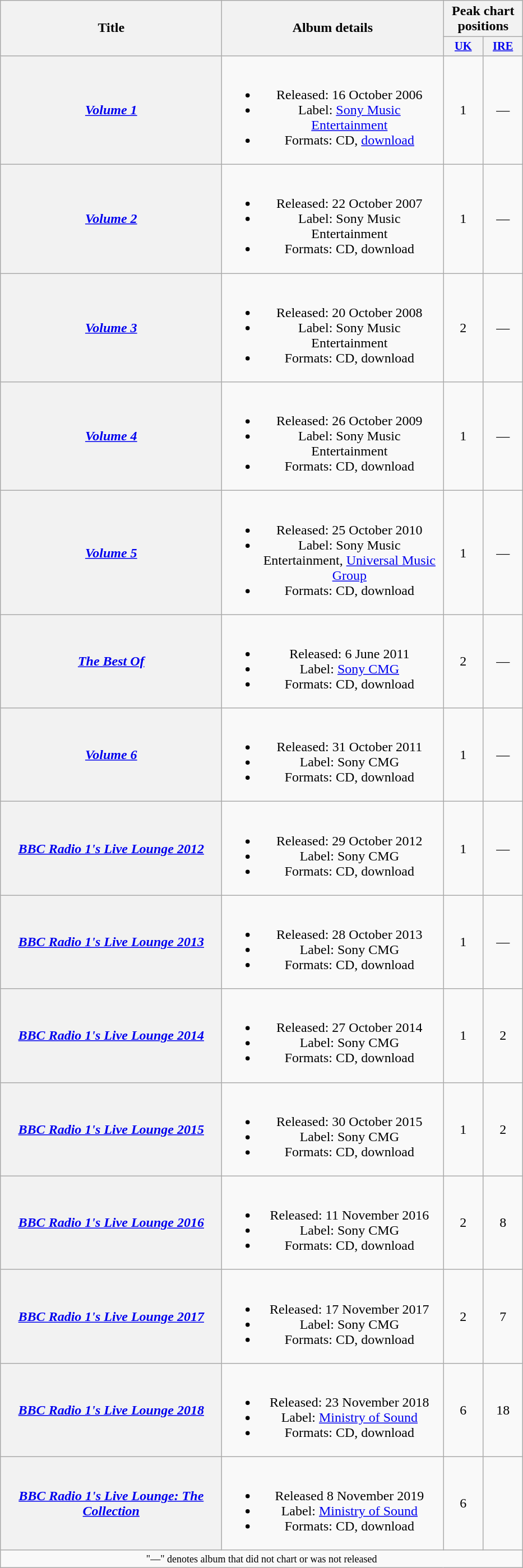<table class="wikitable plainrowheaders" style="text-align:center;" border="1">
<tr>
<th scope="col" rowspan="2" style="width:16em;">Title</th>
<th scope="col" rowspan="2" style="width:16em;">Album details</th>
<th scope="col" colspan="2">Peak chart positions</th>
</tr>
<tr>
<th scope="col" style="width:3em;font-size:85%;"><a href='#'>UK</a></th>
<th scope="col" style="width:3em;font-size:85%;"><a href='#'>IRE</a><br></th>
</tr>
<tr>
<th scope="row"><strong><em><a href='#'>Volume 1</a></em></strong></th>
<td><br><ul><li>Released: 16 October 2006</li><li>Label: <a href='#'>Sony Music Entertainment</a></li><li>Formats: CD, <a href='#'>download</a></li></ul></td>
<td>1</td>
<td>—</td>
</tr>
<tr>
<th scope="row"><strong><em><a href='#'>Volume 2</a></em></strong></th>
<td><br><ul><li>Released: 22 October 2007</li><li>Label: Sony Music Entertainment</li><li>Formats: CD, download</li></ul></td>
<td>1</td>
<td>—</td>
</tr>
<tr>
<th scope="row"><strong><em><a href='#'>Volume 3</a></em></strong></th>
<td><br><ul><li>Released: 20 October 2008</li><li>Label: Sony Music Entertainment</li><li>Formats: CD, download</li></ul></td>
<td>2</td>
<td>—</td>
</tr>
<tr>
<th scope="row"><strong><em><a href='#'>Volume 4</a></em></strong></th>
<td><br><ul><li>Released: 26 October 2009</li><li>Label: Sony Music Entertainment</li><li>Formats: CD, download</li></ul></td>
<td>1</td>
<td>—</td>
</tr>
<tr>
<th scope="row"><strong><em><a href='#'>Volume 5</a></em></strong></th>
<td><br><ul><li>Released: 25 October 2010</li><li>Label: Sony Music Entertainment, <a href='#'>Universal Music Group</a></li><li>Formats: CD, download</li></ul></td>
<td>1</td>
<td>—</td>
</tr>
<tr>
<th scope="row"><strong><em><a href='#'>The Best Of</a></em></strong></th>
<td><br><ul><li>Released: 6 June 2011</li><li>Label: <a href='#'>Sony CMG</a></li><li>Formats: CD, download</li></ul></td>
<td>2</td>
<td>—</td>
</tr>
<tr>
<th scope="row"><strong><em><a href='#'>Volume 6</a></em></strong></th>
<td><br><ul><li>Released: 31 October 2011</li><li>Label: Sony CMG</li><li>Formats: CD, download</li></ul></td>
<td>1</td>
<td>—</td>
</tr>
<tr>
<th scope="row"><strong><em><a href='#'>BBC Radio 1's Live Lounge 2012</a></em></strong></th>
<td><br><ul><li>Released: 29 October 2012</li><li>Label: Sony CMG</li><li>Formats: CD, download</li></ul></td>
<td>1</td>
<td>—</td>
</tr>
<tr>
<th scope="row"><strong><em><a href='#'>BBC Radio 1's Live Lounge 2013</a></em></strong></th>
<td><br><ul><li>Released: 28 October 2013</li><li>Label: Sony CMG</li><li>Formats: CD, download</li></ul></td>
<td>1</td>
<td>—</td>
</tr>
<tr>
<th scope="row"><strong><em><a href='#'>BBC Radio 1's Live Lounge 2014</a></em></strong></th>
<td><br><ul><li>Released: 27 October 2014</li><li>Label: Sony CMG</li><li>Formats: CD, download</li></ul></td>
<td>1</td>
<td>2</td>
</tr>
<tr>
<th scope="row"><strong><em><a href='#'>BBC Radio 1's Live Lounge 2015</a></em></strong></th>
<td><br><ul><li>Released: 30 October 2015</li><li>Label: Sony CMG</li><li>Formats: CD, download</li></ul></td>
<td>1</td>
<td>2</td>
</tr>
<tr>
<th scope="row"><strong><em><a href='#'>BBC Radio 1's Live Lounge 2016</a></em></strong></th>
<td><br><ul><li>Released: 11 November 2016</li><li>Label: Sony CMG</li><li>Formats: CD, download</li></ul></td>
<td>2</td>
<td>8</td>
</tr>
<tr>
<th scope="row"><strong><em><a href='#'>BBC Radio 1's Live Lounge 2017</a></em></strong></th>
<td><br><ul><li>Released: 17 November 2017</li><li>Label: Sony CMG</li><li>Formats: CD, download</li></ul></td>
<td>2</td>
<td>7</td>
</tr>
<tr>
<th scope="row"><strong><em><a href='#'>BBC Radio 1's Live Lounge 2018</a></em></strong></th>
<td><br><ul><li>Released: 23 November 2018</li><li>Label: <a href='#'>Ministry of Sound</a></li><li>Formats: CD, download</li></ul></td>
<td>6</td>
<td>18</td>
</tr>
<tr>
<th scope="row"><strong><em><a href='#'>BBC Radio 1's Live Lounge: The Collection</a></em></strong></th>
<td><br><ul><li>Released 8 November 2019</li><li>Label: <a href='#'>Ministry of Sound</a></li><li>Formats: CD, download</li></ul></td>
<td>6</td>
</tr>
<tr>
<td colspan="14" style="font-size:9pt">"—" denotes album that did not chart or was not released</td>
</tr>
</table>
